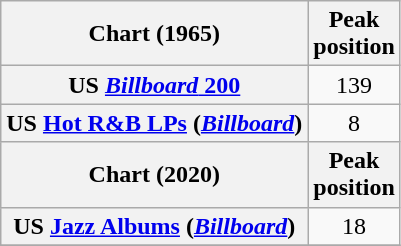<table class="wikitable plainrowheaders sortable" style="text-align:center;" border="1">
<tr>
<th scope="col">Chart (1965)</th>
<th scope="col">Peak<br>position</th>
</tr>
<tr>
<th scope="row">US <a href='#'><em>Billboard</em> 200</a></th>
<td>139</td>
</tr>
<tr>
<th scope="row">US <a href='#'>Hot R&B LPs</a> (<em><a href='#'>Billboard</a></em>)</th>
<td>8</td>
</tr>
<tr>
<th scope="col">Chart (2020)</th>
<th scope="col">Peak<br>position</th>
</tr>
<tr>
<th scope="row">US <a href='#'>Jazz Albums</a> (<em><a href='#'>Billboard</a></em>)</th>
<td>18</td>
</tr>
<tr>
</tr>
</table>
